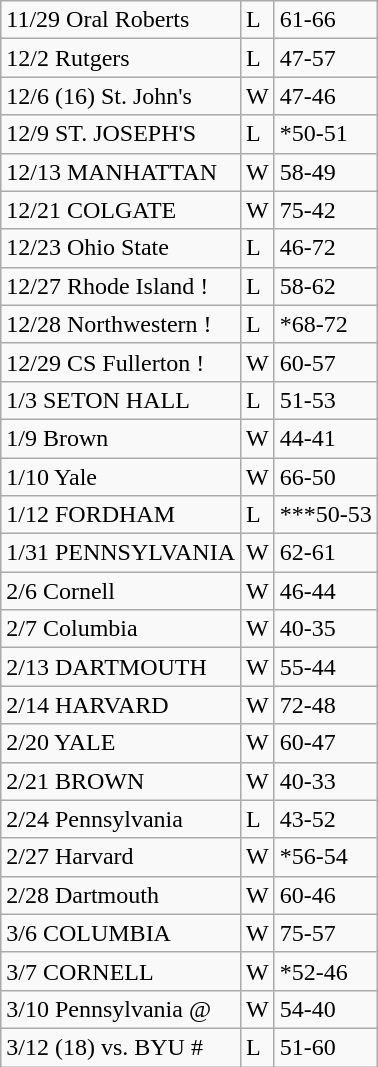<table class="wikitable">
<tr>
<td>11/29 Oral Roberts</td>
<td>L</td>
<td>61-66</td>
</tr>
<tr>
<td>12/2 Rutgers</td>
<td>L</td>
<td>47-57</td>
</tr>
<tr>
<td>12/6 (16) St. John's</td>
<td>W</td>
<td>47-46</td>
</tr>
<tr>
<td>12/9 ST. JOSEPH'S</td>
<td>L</td>
<td>*50-51</td>
</tr>
<tr>
<td>12/13 MANHATTAN</td>
<td>W</td>
<td>58-49</td>
</tr>
<tr>
<td>12/21 COLGATE</td>
<td>W</td>
<td>75-42</td>
</tr>
<tr>
<td>12/23 Ohio State</td>
<td>L</td>
<td>46-72</td>
</tr>
<tr>
<td>12/27 Rhode Island !</td>
<td>L</td>
<td>58-62</td>
</tr>
<tr>
<td>12/28 Northwestern !</td>
<td>L</td>
<td>*68-72</td>
</tr>
<tr>
<td>12/29 CS Fullerton !</td>
<td>W</td>
<td>60-57</td>
</tr>
<tr>
<td>1/3 SETON HALL</td>
<td>L</td>
<td>51-53</td>
</tr>
<tr>
<td>1/9 Brown</td>
<td>W</td>
<td>44-41</td>
</tr>
<tr>
<td>1/10 Yale</td>
<td>W</td>
<td>66-50</td>
</tr>
<tr>
<td>1/12 FORDHAM</td>
<td>L</td>
<td>***50-53</td>
</tr>
<tr>
<td>1/31 PENNSYLVANIA</td>
<td>W</td>
<td>62-61</td>
</tr>
<tr>
<td>2/6 Cornell</td>
<td>W</td>
<td>46-44</td>
</tr>
<tr>
<td>2/7 Columbia</td>
<td>W</td>
<td>40-35</td>
</tr>
<tr>
<td>2/13 DARTMOUTH</td>
<td>W</td>
<td>55-44</td>
</tr>
<tr>
<td>2/14 HARVARD</td>
<td>W</td>
<td>72-48</td>
</tr>
<tr>
<td>2/20 YALE</td>
<td>W</td>
<td>60-47</td>
</tr>
<tr>
<td>2/21 BROWN</td>
<td>W</td>
<td>40-33</td>
</tr>
<tr>
<td>2/24 Pennsylvania</td>
<td>L</td>
<td>43-52</td>
</tr>
<tr>
<td>2/27 Harvard</td>
<td>W</td>
<td>*56-54</td>
</tr>
<tr>
<td>2/28 Dartmouth</td>
<td>W</td>
<td>60-46</td>
</tr>
<tr>
<td>3/6 COLUMBIA</td>
<td>W</td>
<td>75-57</td>
</tr>
<tr>
<td>3/7 CORNELL</td>
<td>W</td>
<td>*52-46</td>
</tr>
<tr>
<td>3/10 Pennsylvania @</td>
<td>W</td>
<td>54-40</td>
</tr>
<tr>
<td>3/12 (18) vs. BYU #</td>
<td>L</td>
<td>51-60</td>
</tr>
</table>
